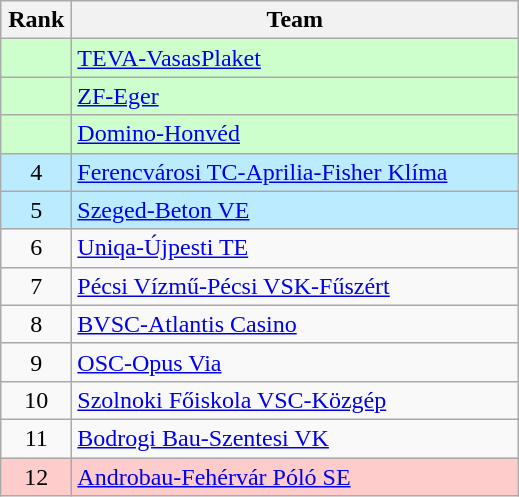<table class="wikitable">
<tr>
<th width=40>Rank</th>
<th width=290>Team</th>
</tr>
<tr bgcolor=#ccffcc>
<td align="center"></td>
<td align="left"> <a href='#'>TEVA-VasasPlaket</a></td>
</tr>
<tr bgcolor=#ccffcc>
<td align="center"></td>
<td align="left"> <a href='#'>ZF-Eger</a></td>
</tr>
<tr bgcolor=#ccffcc>
<td align="center"></td>
<td align="left"> <a href='#'>Domino-Honvéd</a></td>
</tr>
<tr bgcolor=#bbebff>
<td align="center">4</td>
<td align="left"> <a href='#'>Ferencvárosi TC-Aprilia-Fisher Klíma</a></td>
</tr>
<tr bgcolor=#bbebff>
<td align="center">5</td>
<td align="left"> <a href='#'>Szeged-Beton VE</a></td>
</tr>
<tr>
<td align="center">6</td>
<td align="left"> <a href='#'>Uniqa-Újpesti TE</a></td>
</tr>
<tr>
<td align="center">7</td>
<td align="left"> <a href='#'>Pécsi Vízmű-Pécsi VSK-Fűszért</a></td>
</tr>
<tr>
<td align="center">8</td>
<td align="left"> <a href='#'>BVSC-Atlantis Casino</a></td>
</tr>
<tr>
<td align="center">9</td>
<td align="left"> <a href='#'>OSC-Opus Via</a></td>
</tr>
<tr>
<td align="center">10</td>
<td align="left"> <a href='#'>Szolnoki Főiskola VSC-Közgép</a></td>
</tr>
<tr>
<td align="center">11</td>
<td align="left"> <a href='#'>Bodrogi Bau-Szentesi VK</a></td>
</tr>
<tr bgcolor=#ffcccc>
<td align="center">12</td>
<td align="left"> <a href='#'>Androbau-Fehérvár Póló SE</a></td>
</tr>
</table>
